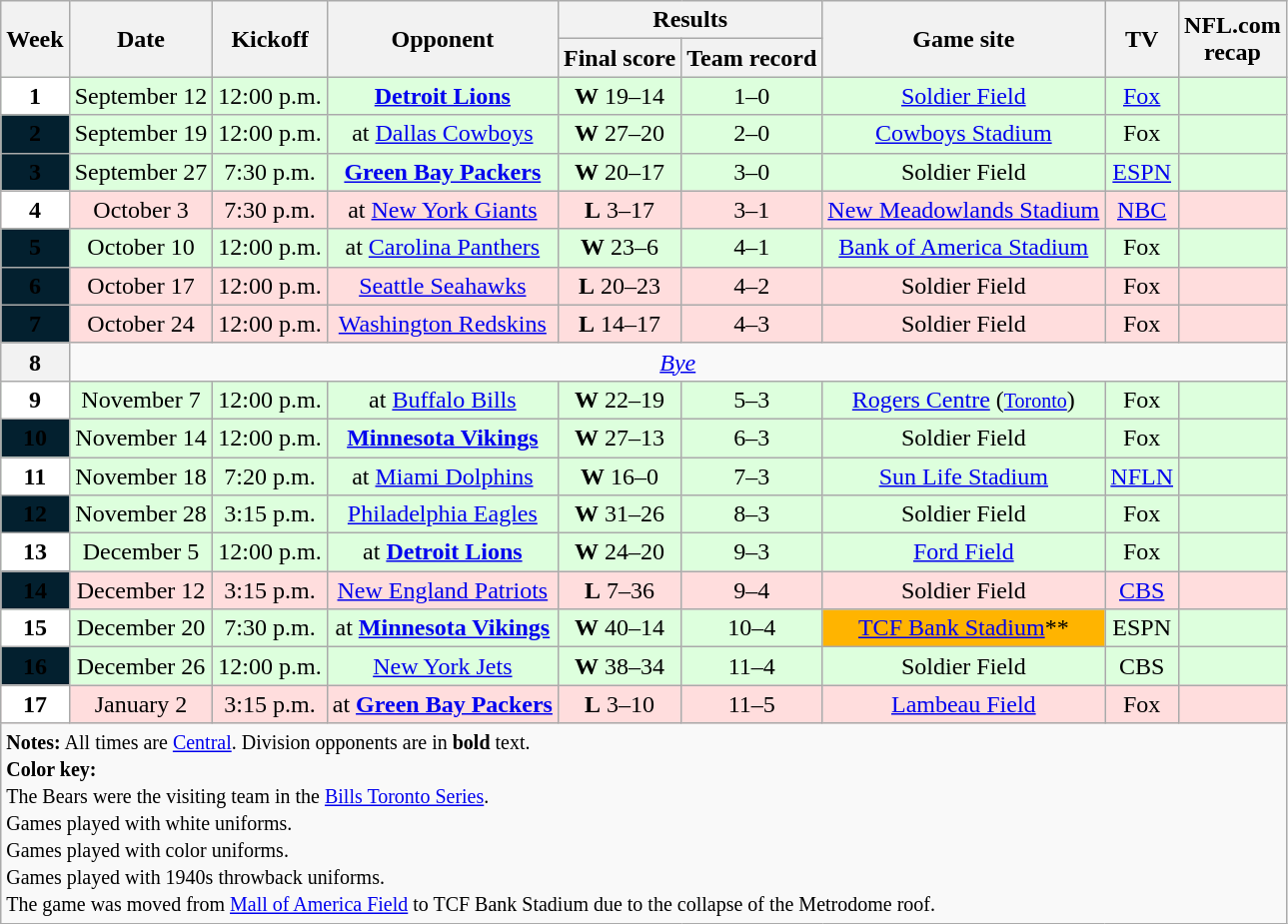<table class="wikitable" "align=center">
<tr>
<th rowspan="2">Week</th>
<th rowspan="2">Date</th>
<th rowspan="2">Kickoff</th>
<th rowspan="2">Opponent</th>
<th colspan="2">Results</th>
<th rowspan="2">Game site</th>
<th rowspan="2">TV</th>
<th rowspan="2">NFL.com<br>recap</th>
</tr>
<tr>
<th>Final score</th>
<th>Team record</th>
</tr>
<tr style="background:#dfd;">
<th style="text-align:center; background:white;"><span>1</span></th>
<td style="text-align:center;">September 12</td>
<td style="text-align:center;">12:00 p.m.</td>
<td style="text-align:center;"><strong><a href='#'>Detroit Lions</a></strong></td>
<td style="text-align:center;"><strong>W</strong> 19–14</td>
<td style="text-align:center;">1–0</td>
<td style="text-align:center;"><a href='#'>Soldier Field</a></td>
<td style="text-align:center;"><a href='#'>Fox</a></td>
<td style="text-align:center;"></td>
</tr>
<tr style="background:#dfd;">
<th style="text-align:center; background:#03202F;"><span>2</span></th>
<td style="text-align:center;">September 19</td>
<td style="text-align:center;">12:00 p.m.</td>
<td style="text-align:center;">at <a href='#'>Dallas Cowboys</a></td>
<td style="text-align:center;"><strong>W</strong> 27–20</td>
<td style="text-align:center;">2–0</td>
<td style="text-align:center;"><a href='#'>Cowboys Stadium</a></td>
<td style="text-align:center;">Fox</td>
<td style="text-align:center;"></td>
</tr>
<tr style="background:#dfd;">
<th style="text-align:center; background:#03202F;"><span>3</span></th>
<td style="text-align:center;">September 27</td>
<td style="text-align:center;">7:30 p.m.</td>
<td style="text-align:center;"><strong><a href='#'>Green Bay Packers</a></strong></td>
<td style="text-align:center;"><strong>W</strong> 20–17</td>
<td style="text-align:center;">3–0</td>
<td style="text-align:center;">Soldier Field</td>
<td style="text-align:center;"><a href='#'>ESPN</a></td>
<td style="text-align:center;"></td>
</tr>
<tr style="background:#fdd;">
<th style="text-align:center; background:white;"><span>4</span></th>
<td style="text-align:center;">October 3</td>
<td style="text-align:center;">7:30 p.m.</td>
<td style="text-align:center;">at <a href='#'>New York Giants</a></td>
<td style="text-align:center;"><strong>L</strong> 3–17</td>
<td style="text-align:center;">3–1</td>
<td style="text-align:center;"><a href='#'>New Meadowlands Stadium</a></td>
<td style="text-align:center;"><a href='#'>NBC</a></td>
<td style="text-align:center;"></td>
</tr>
<tr style="background:#dfd;">
<th style="text-align:center; background:#03202F;"><span>5</span></th>
<td style="text-align:center;">October 10</td>
<td style="text-align:center;">12:00 p.m.</td>
<td style="text-align:center;">at <a href='#'>Carolina Panthers</a></td>
<td style="text-align:center;"><strong>W</strong> 23–6</td>
<td style="text-align:center;">4–1</td>
<td style="text-align:center;"><a href='#'>Bank of America Stadium</a></td>
<td style="text-align:center;">Fox</td>
<td style="text-align:center;"></td>
</tr>
<tr style="background:#fdd;">
<th style="text-align:center; background:#03202F;"><span>6</span></th>
<td style="text-align:center;">October 17</td>
<td style="text-align:center;">12:00 p.m.</td>
<td style="text-align:center;"><a href='#'>Seattle Seahawks</a></td>
<td style="text-align:center;"><strong>L</strong> 20–23</td>
<td style="text-align:center;">4–2</td>
<td style="text-align:center;">Soldier Field</td>
<td style="text-align:center;">Fox</td>
<td style="text-align:center;"></td>
</tr>
<tr style="background:#fdd;">
<th style="text-align:center; background:#03202F;"><span>7</span></th>
<td style="text-align:center;">October 24</td>
<td style="text-align:center;">12:00 p.m.</td>
<td style="text-align:center;"><a href='#'>Washington Redskins</a></td>
<td style="text-align:center;"><strong>L</strong> 14–17</td>
<td style="text-align:center;">4–3</td>
<td style="text-align:center;">Soldier Field</td>
<td style="text-align:center;">Fox</td>
<td style="text-align:center;"></td>
</tr>
<tr>
<th>8</th>
<td colspan="8" style="text-align:center;"><em><a href='#'>Bye</a></em></td>
</tr>
<tr style="background:#dfd;">
<th style="text-align:center; background:white;"><span>9</span></th>
<td style="text-align:center;">November 7</td>
<td style="text-align:center;">12:00 p.m.</td>
<td style="text-align:center;">at <a href='#'>Buffalo Bills</a></td>
<td style="text-align:center;"><strong>W</strong> 22–19</td>
<td style="text-align:center;">5–3</td>
<td style="text-align:center;"> <a href='#'>Rogers Centre</a> (<small><a href='#'>Toronto</a></small>)</td>
<td style="text-align:center;">Fox</td>
<td style="text-align:center;"></td>
</tr>
<tr style="background:#dfd;">
<th style="text-align:center; background:#03202F;"><span>10</span></th>
<td style="text-align:center;">November 14</td>
<td style="text-align:center;">12:00 p.m.</td>
<td style="text-align:center;"><strong><a href='#'>Minnesota Vikings</a></strong></td>
<td style="text-align:center;"><strong>W</strong> 27–13</td>
<td style="text-align:center;">6–3</td>
<td style="text-align:center;">Soldier Field</td>
<td style="text-align:center;">Fox</td>
<td style="text-align:center;"></td>
</tr>
<tr style="background:#dfd;">
<th style="text-align:center; background:white;"><span>11</span></th>
<td style="text-align:center;">November 18</td>
<td style="text-align:center;">7:20 p.m.</td>
<td style="text-align:center;">at <a href='#'>Miami Dolphins</a></td>
<td style="text-align:center;"><strong>W</strong> 16–0</td>
<td style="text-align:center;">7–3</td>
<td style="text-align:center;"><a href='#'>Sun Life Stadium</a></td>
<td style="text-align:center;"><a href='#'>NFLN</a></td>
<td style="text-align:center;"></td>
</tr>
<tr style="background:#dfd;">
<th style="text-align:center; background:#03202F;"><span>12</span></th>
<td style="text-align:center;">November 28</td>
<td style="text-align:center;">3:15 p.m.</td>
<td style="text-align:center;"><a href='#'>Philadelphia Eagles</a></td>
<td style="text-align:center;"><strong>W</strong> 31–26</td>
<td style="text-align:center;">8–3</td>
<td style="text-align:center;">Soldier Field</td>
<td style="text-align:center;">Fox</td>
<td style="text-align:center;"></td>
</tr>
<tr style="background:#dfd;">
<th style="text-align:center; background:white;"><span>13</span></th>
<td style="text-align:center;">December 5</td>
<td style="text-align:center;">12:00 p.m.</td>
<td style="text-align:center;">at <strong><a href='#'>Detroit Lions</a></strong></td>
<td style="text-align:center;"><strong>W</strong> 24–20</td>
<td style="text-align:center;">9–3</td>
<td style="text-align:center;"><a href='#'>Ford Field</a></td>
<td style="text-align:center;">Fox</td>
<td style="text-align:center;"></td>
</tr>
<tr style="background:#fdd;">
<th style="text-align:center; background:#03202F;"><span>14</span></th>
<td style="text-align:center;">December 12</td>
<td style="text-align:center;">3:15 p.m.</td>
<td style="text-align:center;"><a href='#'>New England Patriots</a></td>
<td style="text-align:center;"><strong>L</strong> 7–36</td>
<td style="text-align:center;">9–4</td>
<td style="text-align:center;">Soldier Field</td>
<td style="text-align:center;"><a href='#'>CBS</a></td>
<td style="text-align:center;"></td>
</tr>
<tr style="background:#dfd;">
<th style="text-align:center; background:white;"><span>15</span></th>
<td style="text-align:center;">December 20</td>
<td style="text-align:center;">7:30 p.m.</td>
<td style="text-align:center;">at <strong><a href='#'>Minnesota Vikings</a></strong></td>
<td style="text-align:center;"><strong>W</strong> 40–14</td>
<td style="text-align:center;">10–4</td>
<td style="background:#FFB400; text-align:center;"><a href='#'>TCF Bank Stadium</a>**</td>
<td style="text-align:center;">ESPN</td>
<td style="text-align:center;"></td>
</tr>
<tr style="background:#dfd;">
<th style="text-align:center; background:#03202F;"><span>16</span></th>
<td style="text-align:center;">December 26</td>
<td style="text-align:center;">12:00 p.m.</td>
<td style="text-align:center;"><a href='#'>New York Jets</a></td>
<td style="text-align:center;"><strong>W</strong> 38–34</td>
<td style="text-align:center;">11–4</td>
<td style="text-align:center;">Soldier Field</td>
<td style="text-align:center;">CBS</td>
<td style="text-align:center;"></td>
</tr>
<tr style="background:#fdd;">
<th style="text-align:center; background:white;"><span>17</span></th>
<td style="text-align:center;">January 2</td>
<td style="text-align:center;">3:15 p.m.</td>
<td style="text-align:center;">at <strong><a href='#'>Green Bay Packers</a></strong></td>
<td style="text-align:center;"><strong>L</strong> 3–10</td>
<td style="text-align:center;">11–5</td>
<td style="text-align:center;"><a href='#'>Lambeau Field</a></td>
<td style="text-align:center;">Fox</td>
<td style="text-align:center;"></td>
</tr>
<tr>
<td colspan="9"><small><strong>Notes:</strong> All times are <a href='#'>Central</a>. Division opponents are in <strong>bold</strong> text.</small><br><small><strong>Color key:</strong><br> The Bears were the visiting team in the <a href='#'>Bills Toronto Series</a>.<br> Games played with white uniforms.<br>  Games played with color uniforms.<br>  Games played with 1940s throwback uniforms.<br> The game was moved from <a href='#'>Mall of America Field</a> to TCF Bank Stadium due to the collapse of the Metrodome roof.</small></td>
</tr>
</table>
